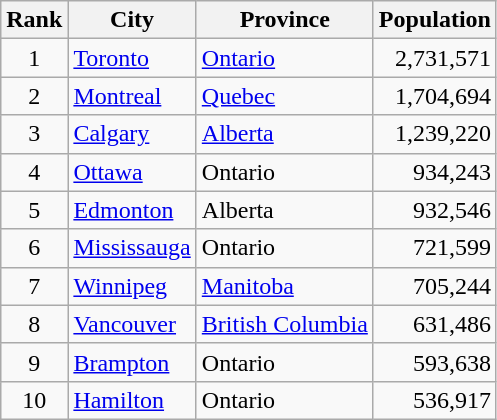<table class="wikitable sortable">
<tr>
<th>Rank</th>
<th>City</th>
<th>Province</th>
<th>Population</th>
</tr>
<tr>
<td align=center>1</td>
<td><a href='#'>Toronto</a></td>
<td><a href='#'>Ontario</a></td>
<td align=right>2,731,571</td>
</tr>
<tr>
<td align=center>2</td>
<td><a href='#'>Montreal</a></td>
<td><a href='#'>Quebec</a></td>
<td align=right>1,704,694</td>
</tr>
<tr>
<td align=center>3</td>
<td><a href='#'>Calgary</a></td>
<td><a href='#'>Alberta</a></td>
<td align=right>1,239,220</td>
</tr>
<tr>
<td align=center>4</td>
<td><a href='#'>Ottawa</a></td>
<td>Ontario</td>
<td align=right>934,243</td>
</tr>
<tr>
<td align=center>5</td>
<td><a href='#'>Edmonton</a></td>
<td>Alberta</td>
<td align=right>932,546</td>
</tr>
<tr>
<td align=center>6</td>
<td><a href='#'>Mississauga</a></td>
<td>Ontario</td>
<td align=right>721,599</td>
</tr>
<tr>
<td align=center>7</td>
<td><a href='#'>Winnipeg</a></td>
<td><a href='#'>Manitoba</a></td>
<td align=right>705,244</td>
</tr>
<tr>
<td align=center>8</td>
<td><a href='#'>Vancouver</a></td>
<td><a href='#'>British Columbia</a></td>
<td align=right>631,486</td>
</tr>
<tr>
<td align=center>9</td>
<td><a href='#'>Brampton</a></td>
<td>Ontario</td>
<td align=right>593,638</td>
</tr>
<tr>
<td align=center>10</td>
<td><a href='#'>Hamilton</a></td>
<td>Ontario</td>
<td align=right>536,917</td>
</tr>
</table>
